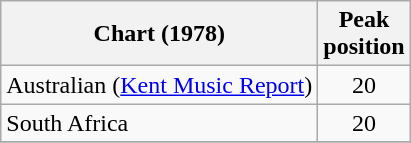<table class="wikitable sortable">
<tr>
<th>Chart (1978)</th>
<th>Peak<br>position</th>
</tr>
<tr>
<td>Australian (<a href='#'>Kent Music Report</a>)</td>
<td style="text-align:center;">20</td>
</tr>
<tr>
<td>South Africa</td>
<td style="text-align:center;">20</td>
</tr>
<tr>
</tr>
</table>
